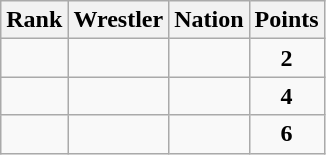<table class="wikitable sortable" style="text-align:center;">
<tr>
<th>Rank</th>
<th>Wrestler</th>
<th>Nation</th>
<th>Points</th>
</tr>
<tr>
<td></td>
<td align=left></td>
<td align=left></td>
<td><strong>2</strong></td>
</tr>
<tr>
<td></td>
<td align=left></td>
<td align=left></td>
<td><strong>4</strong></td>
</tr>
<tr>
<td></td>
<td align=left></td>
<td align=left></td>
<td><strong>6</strong></td>
</tr>
</table>
